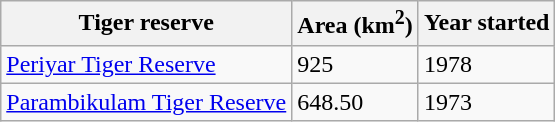<table class="wikitable sortable">
<tr>
<th>Tiger reserve</th>
<th>Area (km<sup>2</sup>)</th>
<th>Year started</th>
</tr>
<tr>
<td><a href='#'>Periyar Tiger Reserve</a></td>
<td>925</td>
<td>1978</td>
</tr>
<tr>
<td><a href='#'>Parambikulam Tiger Reserve</a></td>
<td>648.50</td>
<td>1973</td>
</tr>
</table>
